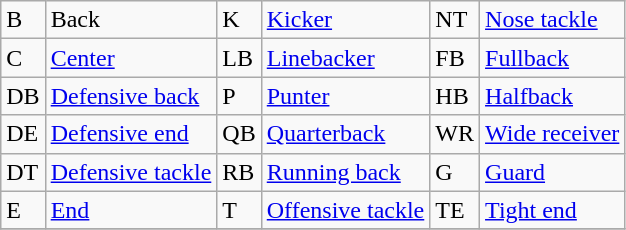<table class="wikitable">
<tr>
<td>B</td>
<td>Back</td>
<td>K</td>
<td><a href='#'>Kicker</a></td>
<td>NT</td>
<td><a href='#'>Nose tackle</a></td>
</tr>
<tr>
<td>C</td>
<td><a href='#'>Center</a></td>
<td>LB</td>
<td><a href='#'>Linebacker</a></td>
<td>FB</td>
<td><a href='#'>Fullback</a></td>
</tr>
<tr>
<td>DB</td>
<td><a href='#'>Defensive back</a></td>
<td>P</td>
<td><a href='#'>Punter</a></td>
<td>HB</td>
<td><a href='#'>Halfback</a></td>
</tr>
<tr>
<td>DE</td>
<td><a href='#'>Defensive end</a></td>
<td>QB</td>
<td><a href='#'>Quarterback</a></td>
<td>WR</td>
<td><a href='#'>Wide receiver</a></td>
</tr>
<tr>
<td>DT</td>
<td><a href='#'>Defensive tackle</a></td>
<td>RB</td>
<td><a href='#'>Running back</a></td>
<td>G</td>
<td><a href='#'>Guard</a></td>
</tr>
<tr>
<td>E</td>
<td><a href='#'>End</a></td>
<td>T</td>
<td><a href='#'>Offensive tackle</a></td>
<td>TE</td>
<td><a href='#'>Tight end</a></td>
</tr>
<tr>
</tr>
</table>
